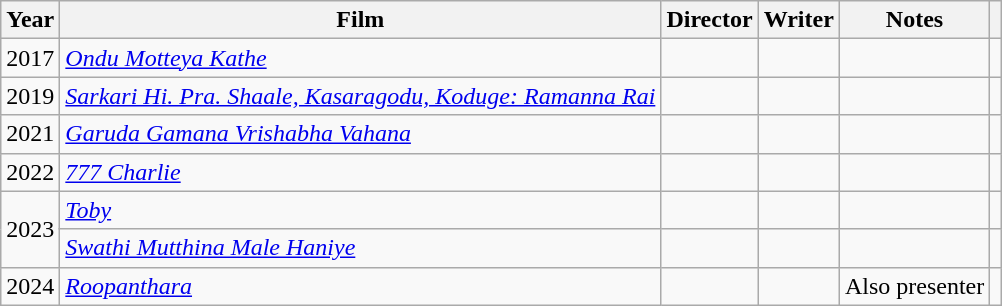<table class="wikitable sortable ">
<tr>
<th scope="col">Year</th>
<th scope="col">Film</th>
<th scope="col">Director</th>
<th scope="col">Writer</th>
<th scope="col">Notes</th>
<th class="unsortable"></th>
</tr>
<tr>
<td>2017</td>
<td><em><a href='#'>Ondu Motteya Kathe</a></em></td>
<td></td>
<td></td>
<td></td>
<td></td>
</tr>
<tr>
<td>2019</td>
<td><em><a href='#'>Sarkari Hi. Pra. Shaale, Kasaragodu, Koduge: Ramanna Rai</a></em></td>
<td></td>
<td></td>
<td></td>
<td></td>
</tr>
<tr>
<td>2021</td>
<td><em><a href='#'>Garuda Gamana Vrishabha Vahana</a></em></td>
<td></td>
<td></td>
<td></td>
<td></td>
</tr>
<tr>
<td>2022</td>
<td><em><a href='#'>777 Charlie</a></em></td>
<td></td>
<td></td>
<td></td>
<td></td>
</tr>
<tr>
<td rowspan="2">2023</td>
<td><em><a href='#'>Toby</a></em></td>
<td></td>
<td></td>
<td></td>
<td></td>
</tr>
<tr>
<td><em><a href='#'>Swathi Mutthina Male Haniye</a></em></td>
<td></td>
<td></td>
<td></td>
<td></td>
</tr>
<tr>
<td>2024</td>
<td><em><a href='#'>Roopanthara</a></em></td>
<td></td>
<td></td>
<td>Also presenter</td>
<td></td>
</tr>
</table>
